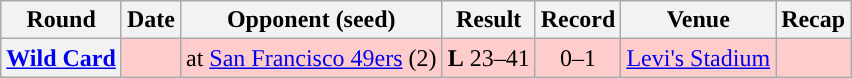<table class="wikitable" style="text-align:center">
<tr>
<th>Round</th>
<th>Date</th>
<th>Opponent (seed)</th>
<th>Result</th>
<th>Record</th>
<th>Venue</th>
<th>Recap</th>
</tr>
<tr style="background:#fcc">
<th><a href='#'>Wild Card</a></th>
<td></td>
<td>at <a href='#'>San Francisco 49ers</a> (2)</td>
<td><strong>L</strong> 23–41</td>
<td>0–1</td>
<td><a href='#'>Levi's Stadium</a></td>
<td></td>
</tr>
</table>
